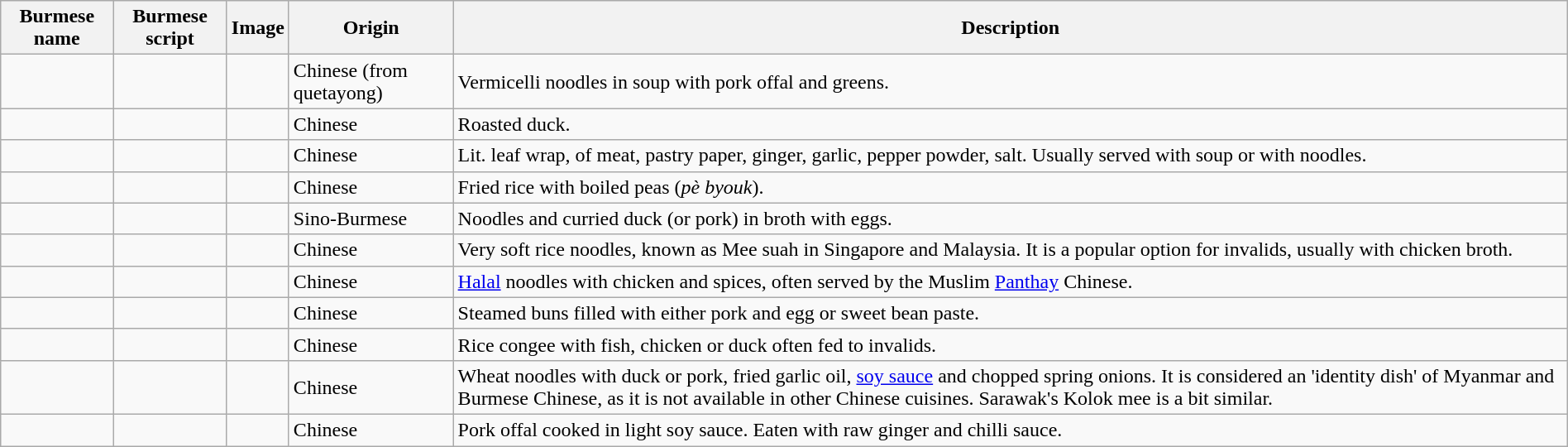<table class="wikitable sortable" style="width:100%;">
<tr>
<th>Burmese name</th>
<th>Burmese script</th>
<th>Image</th>
<th>Origin</th>
<th>Description</th>
</tr>
<tr>
<td></td>
<td></td>
<td></td>
<td>Chinese (from quetayong)</td>
<td>Vermicelli noodles in soup with pork offal and greens.</td>
</tr>
<tr>
<td></td>
<td></td>
<td></td>
<td>Chinese</td>
<td>Roasted duck.</td>
</tr>
<tr>
<td></td>
<td></td>
<td></td>
<td>Chinese</td>
<td>Lit. leaf wrap, of meat, pastry paper, ginger, garlic, pepper powder, salt. Usually served with soup or with noodles.</td>
</tr>
<tr>
<td></td>
<td></td>
<td></td>
<td>Chinese</td>
<td>Fried rice with boiled peas (<em>pè byouk</em>).</td>
</tr>
<tr>
<td></td>
<td></td>
<td></td>
<td>Sino-Burmese</td>
<td>Noodles and curried duck (or pork) in broth with eggs.</td>
</tr>
<tr>
<td></td>
<td></td>
<td></td>
<td>Chinese</td>
<td>Very soft rice noodles, known as Mee suah in Singapore and Malaysia. It is a popular option for invalids, usually with chicken broth.</td>
</tr>
<tr>
<td></td>
<td></td>
<td></td>
<td>Chinese</td>
<td><a href='#'>Halal</a> noodles with chicken and spices, often served by the Muslim <a href='#'>Panthay</a> Chinese.</td>
</tr>
<tr>
<td></td>
<td></td>
<td></td>
<td>Chinese</td>
<td>Steamed buns filled with either pork and egg or sweet bean paste.</td>
</tr>
<tr>
<td></td>
<td></td>
<td></td>
<td>Chinese</td>
<td>Rice congee with fish, chicken or duck often fed to invalids.</td>
</tr>
<tr>
<td></td>
<td></td>
<td></td>
<td>Chinese</td>
<td>Wheat noodles with duck or pork, fried garlic oil, <a href='#'>soy sauce</a> and chopped spring onions. It is considered an 'identity dish' of Myanmar and Burmese Chinese, as it is not available in other Chinese cuisines. Sarawak's Kolok mee is a bit similar.</td>
</tr>
<tr>
<td></td>
<td></td>
<td></td>
<td>Chinese</td>
<td>Pork offal cooked in light soy sauce. Eaten with raw ginger and chilli sauce.</td>
</tr>
</table>
